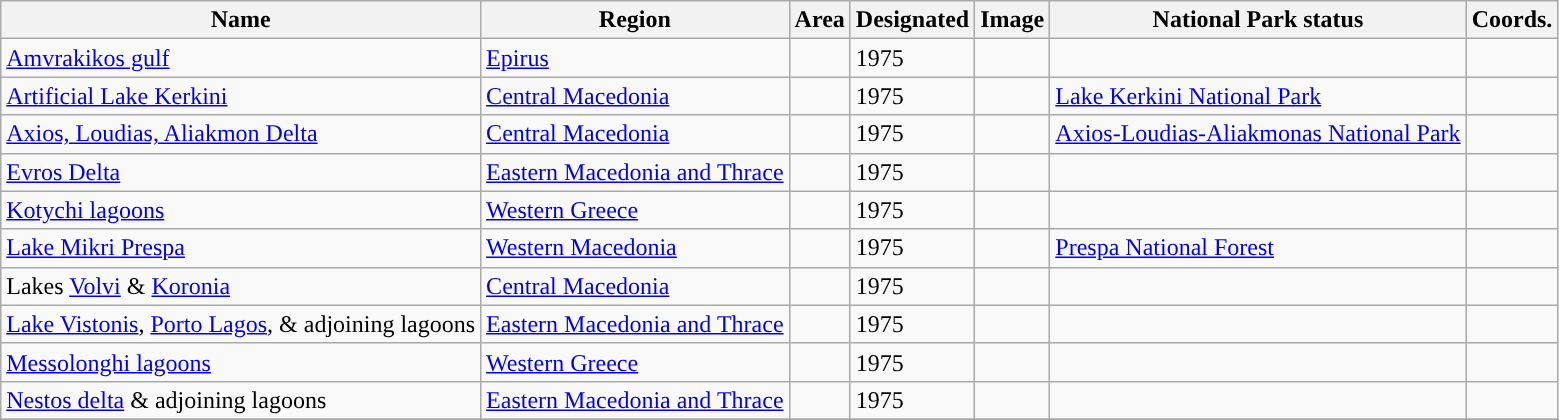<table class="wikitable sortable">
<tr>
<th style="background-color:">Name</th>
<th style="background-color:">Region</th>
<th style="background-color:">Area</th>
<th style="background-color:">Designated</th>
<th style="background-color:">Image</th>
<th style="background-color:">National Park status</th>
<th style="background-color:">Coords.</th>
</tr>
<tr>
<td><a href='#'>Amvrakikos gulf</a></td>
<td><a href='#'>Epirus</a></td>
<td></td>
<td>1975</td>
<td></td>
<td></td>
<td></td>
</tr>
<tr>
<td><a href='#'>Artificial Lake Kerkini</a></td>
<td><a href='#'>Central Macedonia</a></td>
<td></td>
<td>1975</td>
<td></td>
<td><a href='#'>Lake Kerkini National Park</a></td>
<td></td>
</tr>
<tr>
<td><a href='#'>Axios, Loudias, Aliakmon Delta</a></td>
<td><a href='#'>Central Macedonia</a></td>
<td></td>
<td>1975</td>
<td></td>
<td><a href='#'>Axios-Loudias-Aliakmonas National Park</a></td>
<td></td>
</tr>
<tr>
<td><a href='#'>Evros Delta</a></td>
<td><a href='#'>Eastern Macedonia and Thrace</a></td>
<td></td>
<td>1975</td>
<td></td>
<td></td>
<td></td>
</tr>
<tr>
<td><a href='#'>Kotychi lagoons</a></td>
<td><a href='#'>Western Greece</a></td>
<td></td>
<td>1975</td>
<td></td>
<td></td>
<td></td>
</tr>
<tr>
<td><a href='#'>Lake Mikri Prespa</a></td>
<td><a href='#'>Western Macedonia</a></td>
<td></td>
<td>1975</td>
<td></td>
<td><a href='#'>Prespa National Forest</a></td>
<td></td>
</tr>
<tr>
<td>Lakes <a href='#'>Volvi</a> & <a href='#'>Koronia</a></td>
<td><a href='#'>Central Macedonia</a></td>
<td></td>
<td>1975</td>
<td></td>
<td></td>
<td></td>
</tr>
<tr>
<td><a href='#'>Lake Vistonis</a>, <a href='#'>Porto Lagos</a>,  & adjoining lagoons</td>
<td><a href='#'>Eastern Macedonia and Thrace</a></td>
<td></td>
<td>1975</td>
<td></td>
<td></td>
<td></td>
</tr>
<tr>
<td><a href='#'>Messolonghi lagoons</a></td>
<td><a href='#'>Western Greece</a></td>
<td></td>
<td>1975</td>
<td></td>
<td></td>
<td></td>
</tr>
<tr>
<td><a href='#'>Nestos delta</a> & adjoining lagoons</td>
<td><a href='#'>Eastern Macedonia and Thrace</a></td>
<td></td>
<td>1975</td>
<td></td>
<td></td>
<td></td>
</tr>
<tr>
</tr>
</table>
